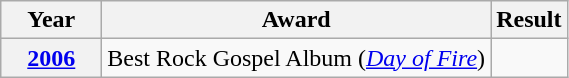<table class="wikitable">
<tr>
<th width="60px">Year</th>
<th>Award</th>
<th>Result</th>
</tr>
<tr>
<th rowspan="1"><a href='#'>2006</a></th>
<td>Best Rock Gospel Album (<em><a href='#'>Day of Fire</a></em>)</td>
<td></td>
</tr>
</table>
